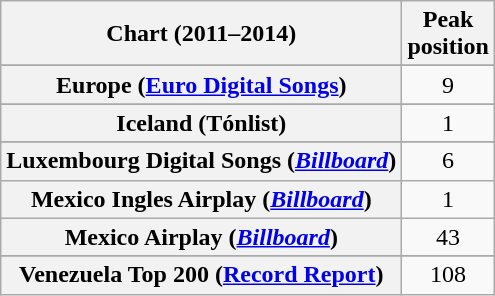<table class="wikitable sortable plainrowheaders">
<tr>
<th>Chart (2011–2014)</th>
<th>Peak<br>position</th>
</tr>
<tr>
</tr>
<tr>
</tr>
<tr>
</tr>
<tr>
</tr>
<tr>
</tr>
<tr>
</tr>
<tr>
</tr>
<tr>
</tr>
<tr>
</tr>
<tr>
</tr>
<tr>
<th scope="row">Europe (<a href='#'>Euro Digital Songs</a>)</th>
<td style="text-align:center;">9</td>
</tr>
<tr>
</tr>
<tr>
</tr>
<tr>
<th scope="row">Iceland (Tónlist)</th>
<td style="text-align:center;">1</td>
</tr>
<tr>
</tr>
<tr>
</tr>
<tr>
</tr>
<tr>
<th scope="row">Luxembourg Digital Songs (<em><a href='#'>Billboard</a></em>)</th>
<td style="text-align:center;">6</td>
</tr>
<tr>
<th scope="row">Mexico Ingles Airplay (<em><a href='#'>Billboard</a></em>)</th>
<td style="text-align:center;">1</td>
</tr>
<tr>
<th scope="row">Mexico Airplay (<em><a href='#'>Billboard</a></em>)</th>
<td style="text-align:center;">43</td>
</tr>
<tr>
</tr>
<tr>
</tr>
<tr>
</tr>
<tr>
</tr>
<tr>
</tr>
<tr>
</tr>
<tr>
</tr>
<tr>
</tr>
<tr>
</tr>
<tr>
</tr>
<tr>
</tr>
<tr>
</tr>
<tr>
</tr>
<tr>
</tr>
<tr>
</tr>
<tr>
<th scope="row">Venezuela Top 200 (<a href='#'>Record Report</a>)</th>
<td style="text-align:center;">108</td>
</tr>
</table>
